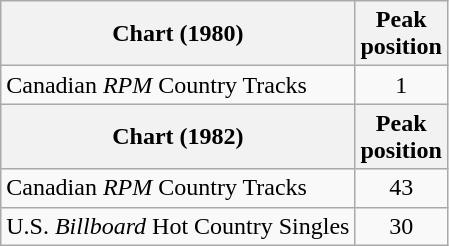<table class="wikitable">
<tr>
<th align="left">Chart (1980)</th>
<th align="center">Peak<br>position</th>
</tr>
<tr>
<td align="left">Canadian <em>RPM</em> Country Tracks</td>
<td align="center">1</td>
</tr>
<tr>
<th align="left">Chart (1982)</th>
<th align="center">Peak<br>position</th>
</tr>
<tr>
<td align="left">Canadian <em>RPM</em> Country Tracks</td>
<td align="center">43</td>
</tr>
<tr>
<td align="left">U.S. <em>Billboard</em> Hot Country Singles</td>
<td align="center">30</td>
</tr>
</table>
